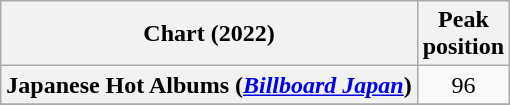<table class="wikitable sortable plainrowheaders" style="text-align:center">
<tr>
<th scope="col">Chart (2022)</th>
<th scope="col">Peak<br>position</th>
</tr>
<tr>
<th scope="row">Japanese Hot Albums (<em><a href='#'>Billboard Japan</a></em>)</th>
<td>96</td>
</tr>
<tr>
</tr>
<tr>
</tr>
<tr>
</tr>
</table>
